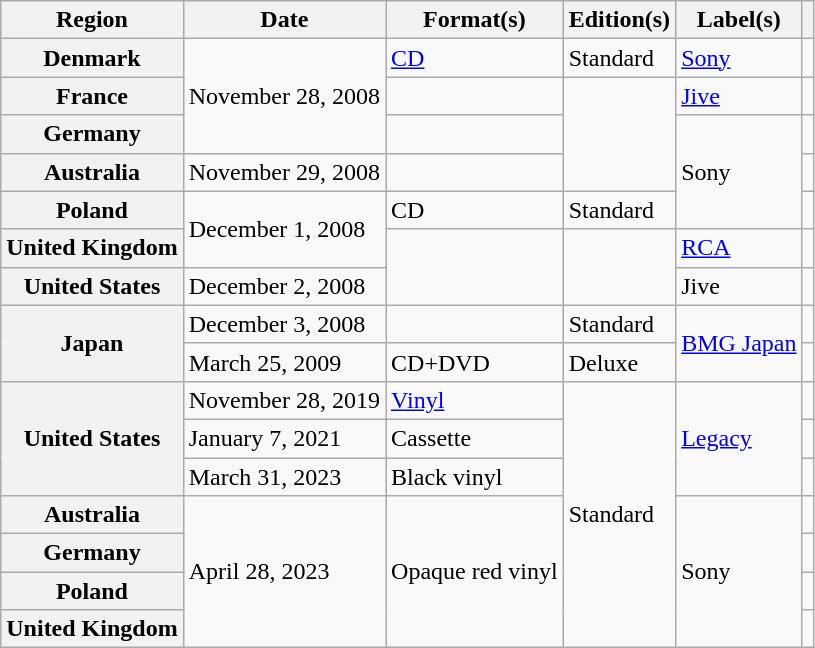<table class="wikitable plainrowheaders">
<tr>
<th scope="col">Region</th>
<th scope="col">Date</th>
<th scope="col">Format(s)</th>
<th scope="col">Edition(s)</th>
<th scope="col">Label(s)</th>
<th scope="col"></th>
</tr>
<tr>
<th scope="row">Denmark</th>
<td rowspan="3">November 28, 2008</td>
<td><a href='#'>CD</a></td>
<td>Standard</td>
<td><a href='#'>Sony</a></td>
<td align="center"></td>
</tr>
<tr>
<th scope="row">France</th>
<td></td>
<td rowspan="3"></td>
<td><a href='#'>Jive</a></td>
<td align="center"></td>
</tr>
<tr>
<th scope="row">Germany</th>
<td></td>
<td rowspan="3">Sony</td>
<td align="center"></td>
</tr>
<tr>
<th scope="row">Australia</th>
<td>November 29, 2008</td>
<td></td>
<td align="center"></td>
</tr>
<tr>
<th scope="row">Poland</th>
<td rowspan="2">December 1, 2008</td>
<td>CD</td>
<td>Standard</td>
<td align="center"></td>
</tr>
<tr>
<th scope="row">United Kingdom</th>
<td rowspan="2"></td>
<td rowspan="2"></td>
<td><a href='#'>RCA</a></td>
<td align="center"></td>
</tr>
<tr>
<th scope="row">United States</th>
<td>December 2, 2008</td>
<td>Jive</td>
<td align="center"></td>
</tr>
<tr>
<th scope="row" rowspan="2">Japan</th>
<td>December 3, 2008</td>
<td></td>
<td>Standard</td>
<td rowspan="2"><a href='#'>BMG Japan</a></td>
<td align="center"></td>
</tr>
<tr>
<td>March 25, 2009</td>
<td>CD+DVD</td>
<td>Deluxe</td>
<td align="center"></td>
</tr>
<tr>
<th rowspan="3" scope="row">United States</th>
<td>November 28, 2019</td>
<td><a href='#'>Vinyl</a> </td>
<td rowspan="7">Standard</td>
<td rowspan="3"><a href='#'>Legacy</a></td>
<td align="center"></td>
</tr>
<tr>
<td>January 7, 2021</td>
<td>Cassette </td>
<td align="center"></td>
</tr>
<tr>
<td>March 31, 2023</td>
<td>Black vinyl</td>
<td align="center"></td>
</tr>
<tr>
<th scope="row">Australia</th>
<td rowspan="4">April 28, 2023</td>
<td rowspan="4">Opaque red vinyl</td>
<td rowspan="4">Sony</td>
<td align="center"></td>
</tr>
<tr>
<th scope="row">Germany</th>
<td align="center"></td>
</tr>
<tr>
<th scope="row">Poland</th>
<td align="center"></td>
</tr>
<tr>
<th scope="row">United Kingdom</th>
<td align="center"></td>
</tr>
</table>
